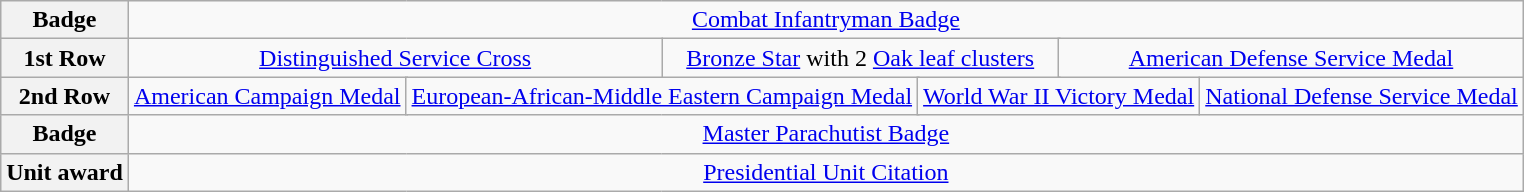<table class="wikitable" style="margin:1em auto; text-align:center;">
<tr>
<th>Badge</th>
<td colspan="12"><a href='#'>Combat Infantryman Badge</a></td>
</tr>
<tr>
<th>1st Row</th>
<td colspan="4"><a href='#'>Distinguished Service Cross</a></td>
<td colspan="4"><a href='#'>Bronze Star</a> with 2 <a href='#'>Oak leaf clusters</a></td>
<td colspan="4"><a href='#'>American Defense Service Medal</a></td>
</tr>
<tr>
<th>2nd Row</th>
<td colspan="3"><a href='#'>American Campaign Medal</a></td>
<td colspan="3"><a href='#'>European-African-Middle Eastern Campaign Medal</a></td>
<td colspan="3"><a href='#'>World War II Victory Medal</a></td>
<td colspan="3"><a href='#'>National Defense Service Medal</a></td>
</tr>
<tr>
<th>Badge</th>
<td colspan="12"><a href='#'>Master Parachutist Badge</a></td>
</tr>
<tr>
<th>Unit award</th>
<td colspan="12"><a href='#'>Presidential Unit Citation</a></td>
</tr>
</table>
